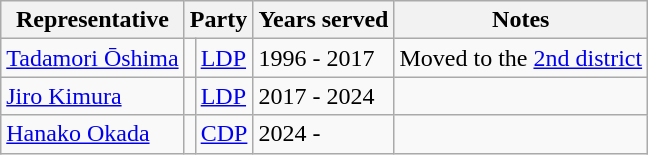<table class="wikitable">
<tr>
<th>Representative</th>
<th colspan="2">Party</th>
<th>Years served</th>
<th>Notes</th>
</tr>
<tr>
<td><a href='#'>Tadamori Ōshima</a></td>
<td bgcolor=></td>
<td><a href='#'>LDP</a></td>
<td>1996 - 2017</td>
<td>Moved to the <a href='#'>2nd district</a></td>
</tr>
<tr>
<td><a href='#'>Jiro Kimura</a></td>
<td bgcolor=></td>
<td><a href='#'>LDP</a></td>
<td>2017 - 2024</td>
<td></td>
</tr>
<tr>
<td><a href='#'>Hanako Okada</a></td>
<td bgcolor=></td>
<td><a href='#'>CDP</a></td>
<td>2024 -</td>
<td></td>
</tr>
</table>
